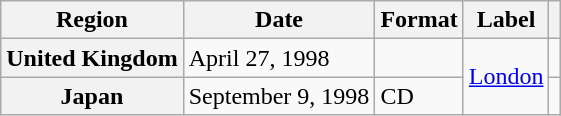<table class="wikitable plainrowheaders">
<tr>
<th scope="col">Region</th>
<th scope="col">Date</th>
<th scope="col">Format</th>
<th scope="col">Label</th>
<th scope="col"></th>
</tr>
<tr>
<th scope="row">United Kingdom</th>
<td>April 27, 1998</td>
<td></td>
<td rowspan="2"><a href='#'>London</a></td>
<td></td>
</tr>
<tr>
<th scope="row">Japan</th>
<td>September 9, 1998</td>
<td>CD</td>
<td></td>
</tr>
</table>
